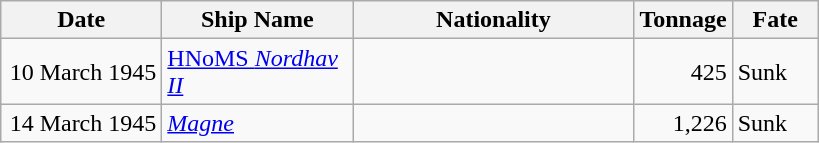<table class="wikitable sortable">
<tr>
<th width="100px">Date</th>
<th width="120px">Ship Name</th>
<th width="180px">Nationality</th>
<th width="25px">Tonnage</th>
<th width="50px">Fate</th>
</tr>
<tr>
<td align="right">10 March 1945</td>
<td align="left"><a href='#'>HNoMS <em>Nordhav II</em></a></td>
<td align="left"></td>
<td align="right">425</td>
<td align="left">Sunk</td>
</tr>
<tr>
<td align="right">14 March 1945</td>
<td align="left"><a href='#'><em>Magne</em></a></td>
<td align="left"></td>
<td align="right">1,226</td>
<td align="left">Sunk</td>
</tr>
</table>
